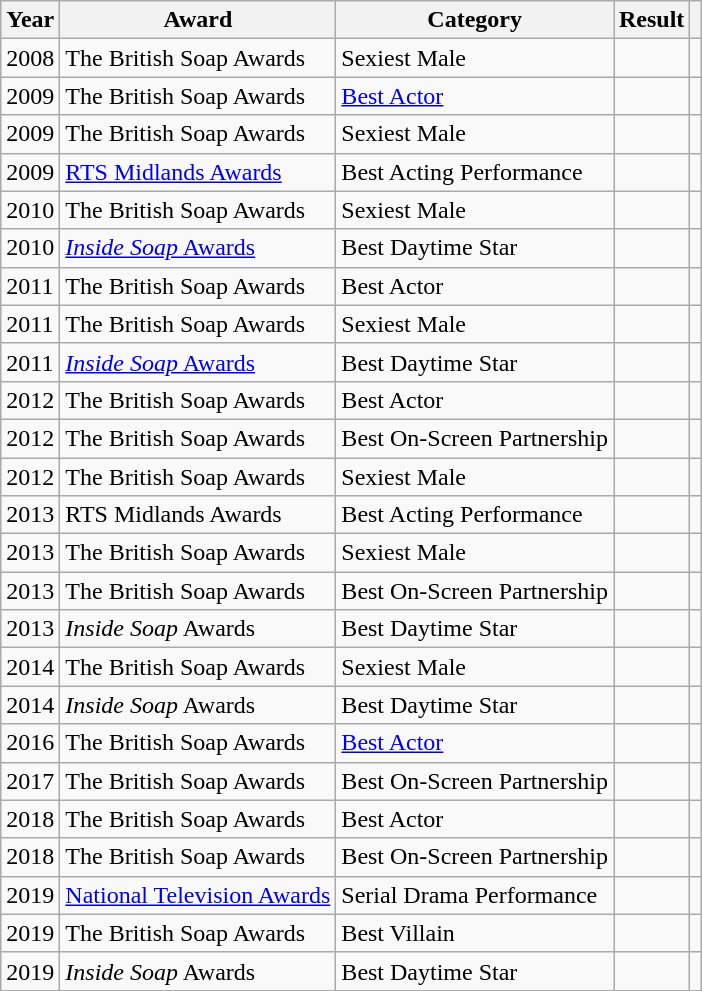<table class="wikitable">
<tr>
<th>Year</th>
<th>Award</th>
<th>Category</th>
<th>Result</th>
<th></th>
</tr>
<tr>
<td>2008</td>
<td>The British Soap Awards</td>
<td>Sexiest Male</td>
<td></td>
<td align="center"></td>
</tr>
<tr>
<td>2009</td>
<td>The British Soap Awards</td>
<td><a href='#'>Best Actor</a></td>
<td></td>
<td align="center"></td>
</tr>
<tr>
<td>2009</td>
<td>The British Soap Awards</td>
<td>Sexiest Male</td>
<td></td>
<td align="center"></td>
</tr>
<tr>
<td>2009</td>
<td><a href='#'>RTS Midlands Awards</a></td>
<td>Best Acting Performance</td>
<td></td>
<td align="center"></td>
</tr>
<tr>
<td>2010</td>
<td>The British Soap Awards</td>
<td>Sexiest Male</td>
<td></td>
<td align="center"></td>
</tr>
<tr>
<td>2010</td>
<td><a href='#'><em>Inside Soap</em> Awards</a></td>
<td>Best Daytime Star</td>
<td></td>
<td align="center"></td>
</tr>
<tr>
<td>2011</td>
<td>The British Soap Awards</td>
<td>Best Actor</td>
<td></td>
<td align="center"></td>
</tr>
<tr>
<td>2011</td>
<td>The British Soap Awards</td>
<td>Sexiest Male</td>
<td></td>
<td align="center"></td>
</tr>
<tr>
<td>2011</td>
<td><a href='#'><em>Inside Soap</em> Awards</a></td>
<td>Best Daytime Star</td>
<td></td>
<td align="center"></td>
</tr>
<tr>
<td>2012</td>
<td>The British Soap Awards</td>
<td>Best Actor</td>
<td></td>
<td align="center"></td>
</tr>
<tr>
<td>2012</td>
<td>The British Soap Awards</td>
<td>Best On-Screen Partnership</td>
<td></td>
<td align="center"></td>
</tr>
<tr>
<td>2012</td>
<td>The British Soap Awards</td>
<td>Sexiest Male</td>
<td></td>
<td align="center"></td>
</tr>
<tr>
<td>2013</td>
<td>RTS Midlands Awards</td>
<td>Best Acting Performance</td>
<td></td>
<td align="center"></td>
</tr>
<tr>
<td>2013</td>
<td>The British Soap Awards</td>
<td>Sexiest Male</td>
<td></td>
<td align="center"></td>
</tr>
<tr>
<td>2013</td>
<td>The British Soap Awards</td>
<td>Best On-Screen Partnership</td>
<td></td>
<td align="center"></td>
</tr>
<tr>
<td>2013</td>
<td><em>Inside Soap</em> Awards</td>
<td>Best Daytime Star</td>
<td></td>
<td align="center"></td>
</tr>
<tr>
<td>2014</td>
<td>The British Soap Awards</td>
<td>Sexiest Male</td>
<td></td>
<td align="center"></td>
</tr>
<tr>
<td>2014</td>
<td><em>Inside Soap</em> Awards</td>
<td>Best Daytime Star</td>
<td></td>
<td align="center"></td>
</tr>
<tr>
<td>2016</td>
<td>The British Soap Awards</td>
<td><a href='#'>Best Actor</a></td>
<td></td>
<td align="center"></td>
</tr>
<tr>
<td>2017</td>
<td>The British Soap Awards</td>
<td>Best On-Screen Partnership</td>
<td></td>
<td align="center"></td>
</tr>
<tr>
<td>2018</td>
<td>The British Soap Awards</td>
<td>Best Actor</td>
<td></td>
<td align="center"></td>
</tr>
<tr>
<td>2018</td>
<td>The British Soap Awards</td>
<td>Best On-Screen Partnership</td>
<td></td>
<td align="center"></td>
</tr>
<tr>
<td>2019</td>
<td><a href='#'>National Television Awards</a></td>
<td>Serial Drama Performance</td>
<td></td>
<td align="center"></td>
</tr>
<tr>
<td>2019</td>
<td>The British Soap Awards</td>
<td>Best Villain</td>
<td></td>
<td align="center"></td>
</tr>
<tr>
<td>2019</td>
<td><em>Inside Soap</em> Awards</td>
<td>Best Daytime Star</td>
<td></td>
<td align="center"></td>
</tr>
</table>
